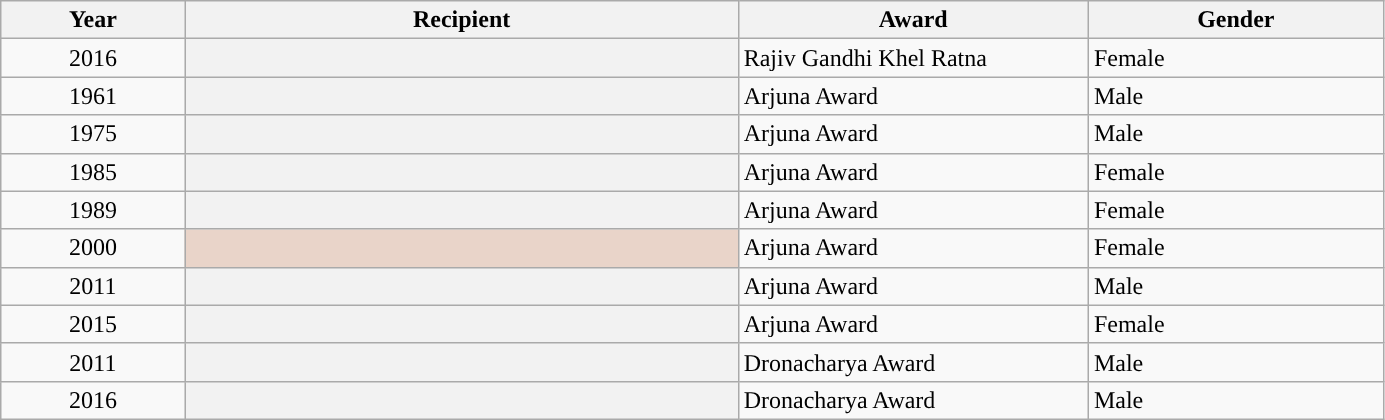<table class="wikitable plainrowheaders sortable" style="width:73%">
<tr>
<th scope="col" style="width:10%">Year</th>
<th scope="col" style="width:30%">Recipient</th>
<th scope="col" style="width:19%">Award</th>
<th scope="col" style="width:16%">Gender</th>
</tr>
<tr>
<td style="text-align:center;">2016</td>
<th scope="row"></th>
<td>Rajiv Gandhi Khel Ratna</td>
<td>Female</td>
</tr>
<tr>
<td style="text-align:center;">1961</td>
<th scope="row"></th>
<td>Arjuna Award</td>
<td>Male</td>
</tr>
<tr>
<td style="text-align:center;">1975</td>
<th scope="row"></th>
<td>Arjuna Award</td>
<td>Male</td>
</tr>
<tr>
<td style="text-align:center;">1985</td>
<th scope="row"></th>
<td>Arjuna Award</td>
<td>Female</td>
</tr>
<tr>
<td style="text-align:center;">1989</td>
<th scope="row"></th>
<td>Arjuna Award</td>
<td>Female</td>
</tr>
<tr>
<td style="text-align:center;">2000</td>
<th scope="row" style="background-color:#E9D4C9"> </th>
<td>Arjuna Award</td>
<td>Female</td>
</tr>
<tr>
<td style="text-align:center;">2011</td>
<th scope="row"></th>
<td>Arjuna Award</td>
<td>Male</td>
</tr>
<tr>
<td style="text-align:center;">2015</td>
<th scope="row"></th>
<td>Arjuna Award</td>
<td>Female</td>
</tr>
<tr>
<td style="text-align:center;">2011</td>
<th scope="row"></th>
<td>Dronacharya Award</td>
<td>Male</td>
</tr>
<tr>
<td style="text-align:center;">2016</td>
<th scope="row"></th>
<td>Dronacharya Award</td>
<td>Male</td>
</tr>
</table>
